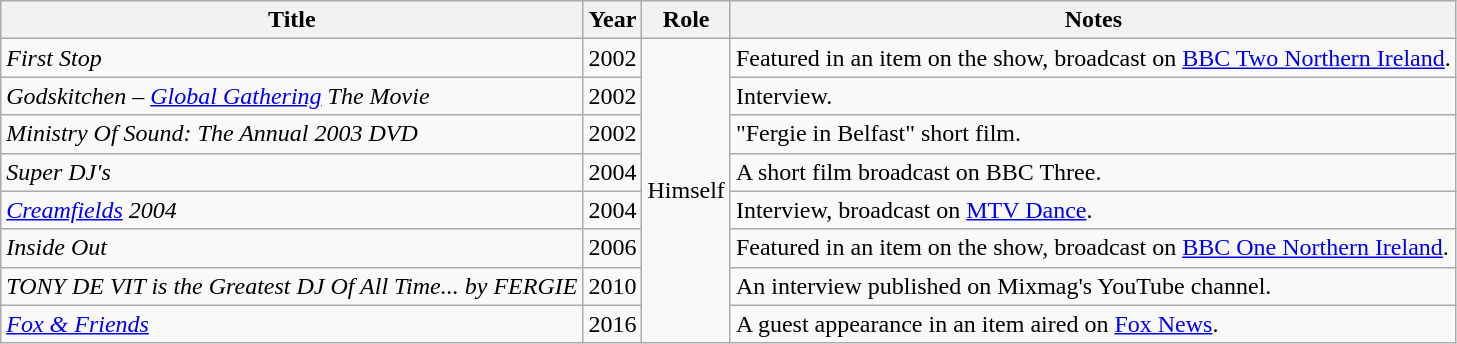<table class="wikitable">
<tr>
<th>Title</th>
<th>Year</th>
<th>Role</th>
<th>Notes</th>
</tr>
<tr>
<td><em>First Stop</em></td>
<td>2002</td>
<td rowspan="8">Himself</td>
<td>Featured in an item on the show, broadcast on <a href='#'>BBC Two Northern Ireland</a>.</td>
</tr>
<tr>
<td><em>Godskitchen – <a href='#'>Global Gathering</a> The Movie</em></td>
<td>2002</td>
<td>Interview.</td>
</tr>
<tr>
<td><em>Ministry Of Sound: The Annual 2003 DVD</em></td>
<td>2002</td>
<td>"Fergie in Belfast" short film.</td>
</tr>
<tr>
<td><em>Super DJ's</em></td>
<td>2004</td>
<td>A short film broadcast on BBC Three.</td>
</tr>
<tr>
<td><em><a href='#'>Creamfields</a> 2004</em></td>
<td>2004</td>
<td>Interview, broadcast on <a href='#'>MTV Dance</a>.</td>
</tr>
<tr>
<td><em>Inside Out</em></td>
<td>2006</td>
<td>Featured in an item on the show, broadcast on <a href='#'>BBC One Northern Ireland</a>.</td>
</tr>
<tr>
<td><em>TONY DE VIT is the Greatest DJ Of All Time... by FERGIE</em></td>
<td>2010</td>
<td>An interview published on Mixmag's YouTube channel.</td>
</tr>
<tr>
<td><em><a href='#'>Fox & Friends</a></em></td>
<td>2016</td>
<td>A guest appearance in an item aired on <a href='#'>Fox News</a>.</td>
</tr>
</table>
